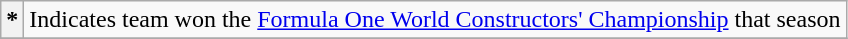<table class="wikitable plainrowheaders">
<tr>
<th scope=row style="text-align:center">*</th>
<td>Indicates team won the <a href='#'>Formula One World Constructors' Championship</a> that season</td>
</tr>
<tr>
</tr>
</table>
